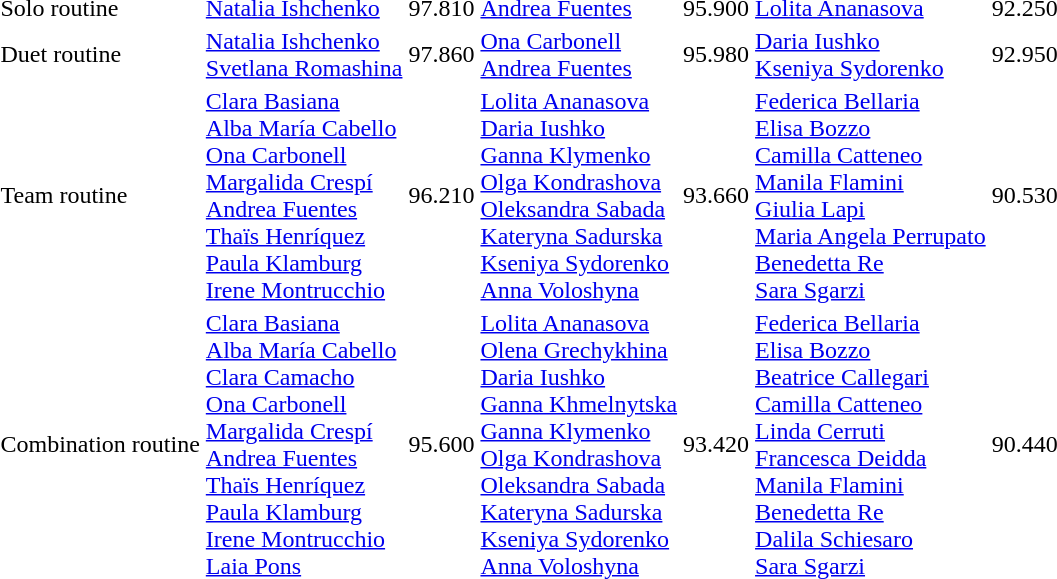<table>
<tr>
<td>Solo routine<br></td>
<td><a href='#'>Natalia Ishchenko</a><br></td>
<td>97.810</td>
<td><a href='#'>Andrea Fuentes</a><br></td>
<td>95.900</td>
<td><a href='#'>Lolita Ananasova</a><br></td>
<td>92.250</td>
</tr>
<tr>
<td>Duet routine<br></td>
<td><a href='#'>Natalia Ishchenko</a><br><a href='#'>Svetlana Romashina</a><br></td>
<td>97.860</td>
<td><a href='#'>Ona Carbonell</a><br><a href='#'>Andrea Fuentes</a><br></td>
<td>95.980</td>
<td><a href='#'>Daria Iushko</a><br><a href='#'>Kseniya Sydorenko</a><br></td>
<td>92.950</td>
</tr>
<tr>
<td>Team routine<br></td>
<td><a href='#'>Clara Basiana</a><br><a href='#'>Alba María Cabello</a><br><a href='#'>Ona Carbonell</a><br><a href='#'>Margalida Crespí</a><br><a href='#'>Andrea Fuentes</a><br><a href='#'>Thaïs Henríquez</a><br><a href='#'>Paula Klamburg</a><br><a href='#'>Irene Montrucchio</a><br></td>
<td>96.210</td>
<td><a href='#'>Lolita Ananasova</a><br><a href='#'>Daria Iushko</a><br><a href='#'>Ganna Klymenko</a><br><a href='#'>Olga Kondrashova</a><br><a href='#'>Oleksandra Sabada</a><br><a href='#'>Kateryna Sadurska</a><br><a href='#'>Kseniya Sydorenko</a><br><a href='#'>Anna Voloshyna</a><br></td>
<td>93.660</td>
<td><a href='#'>Federica Bellaria</a><br><a href='#'>Elisa Bozzo</a><br><a href='#'>Camilla Catteneo</a><br><a href='#'>Manila Flamini</a><br><a href='#'>Giulia Lapi</a><br><a href='#'>Maria Angela Perrupato</a><br><a href='#'>Benedetta Re</a><br><a href='#'>Sara Sgarzi</a> <br> </td>
<td>90.530</td>
</tr>
<tr>
<td>Combination routine<br></td>
<td><a href='#'>Clara Basiana</a><br><a href='#'>Alba María Cabello</a><br><a href='#'>Clara Camacho</a><br><a href='#'>Ona Carbonell</a><br><a href='#'>Margalida Crespí</a><br><a href='#'>Andrea Fuentes</a><br><a href='#'>Thaïs Henríquez</a><br><a href='#'>Paula Klamburg</a><br><a href='#'>Irene Montrucchio</a><br><a href='#'>Laia Pons</a><br></td>
<td>95.600</td>
<td><a href='#'>Lolita Ananasova</a><br><a href='#'>Olena Grechykhina</a><br><a href='#'>Daria Iushko</a><br><a href='#'>Ganna Khmelnytska</a><br><a href='#'>Ganna Klymenko</a><br><a href='#'>Olga Kondrashova</a><br><a href='#'>Oleksandra Sabada</a><br><a href='#'>Kateryna Sadurska</a><br><a href='#'>Kseniya Sydorenko</a><br><a href='#'>Anna Voloshyna</a><br></td>
<td>93.420</td>
<td><a href='#'>Federica Bellaria</a><br><a href='#'>Elisa Bozzo</a><br><a href='#'>Beatrice Callegari</a><br><a href='#'>Camilla Catteneo</a><br><a href='#'>Linda Cerruti</a><br><a href='#'>Francesca Deidda</a><br><a href='#'>Manila Flamini</a><br><a href='#'>Benedetta Re</a><br><a href='#'>Dalila Schiesaro</a><br><a href='#'>Sara Sgarzi</a> <br> </td>
<td>90.440</td>
</tr>
</table>
